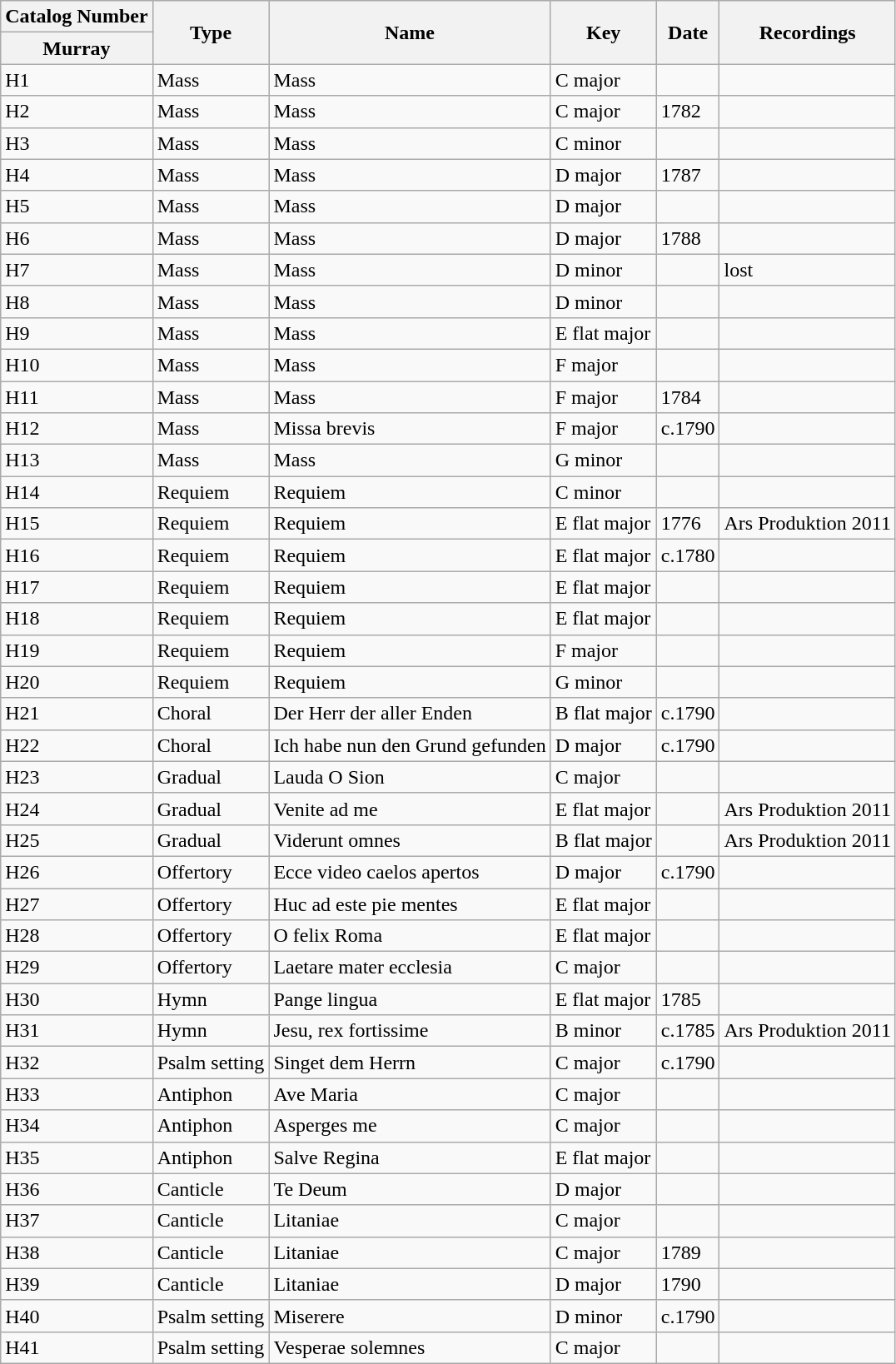<table class="wikitable">
<tr>
<th colspan="1">Catalog Number</th>
<th rowspan="2">Type</th>
<th rowspan="2">Name</th>
<th rowspan="2">Key</th>
<th rowspan="2">Date</th>
<th rowspan="2">Recordings</th>
</tr>
<tr>
<th>Murray</th>
</tr>
<tr>
<td>H1</td>
<td>Mass</td>
<td>Mass</td>
<td>C major</td>
<td></td>
<td></td>
</tr>
<tr>
<td>H2</td>
<td>Mass</td>
<td>Mass</td>
<td>C major</td>
<td>1782</td>
<td></td>
</tr>
<tr>
<td>H3</td>
<td>Mass</td>
<td>Mass</td>
<td>C minor</td>
<td></td>
<td></td>
</tr>
<tr>
<td>H4</td>
<td>Mass</td>
<td>Mass</td>
<td>D major</td>
<td>1787</td>
<td></td>
</tr>
<tr>
<td>H5</td>
<td>Mass</td>
<td>Mass</td>
<td>D major</td>
<td></td>
<td></td>
</tr>
<tr>
<td>H6</td>
<td>Mass</td>
<td>Mass</td>
<td>D major</td>
<td>1788</td>
<td></td>
</tr>
<tr>
<td>H7</td>
<td>Mass</td>
<td>Mass</td>
<td>D minor</td>
<td></td>
<td>lost</td>
</tr>
<tr>
<td>H8</td>
<td>Mass</td>
<td>Mass</td>
<td>D minor</td>
<td></td>
<td></td>
</tr>
<tr>
<td>H9</td>
<td>Mass</td>
<td>Mass</td>
<td>E flat major</td>
<td></td>
<td></td>
</tr>
<tr>
<td>H10</td>
<td>Mass</td>
<td>Mass</td>
<td>F major</td>
<td></td>
<td></td>
</tr>
<tr>
<td>H11</td>
<td>Mass</td>
<td>Mass</td>
<td>F major</td>
<td>1784</td>
<td></td>
</tr>
<tr>
<td>H12</td>
<td>Mass</td>
<td>Missa brevis</td>
<td>F major</td>
<td>c.1790</td>
<td></td>
</tr>
<tr>
<td>H13</td>
<td>Mass</td>
<td>Mass</td>
<td>G minor</td>
<td></td>
<td></td>
</tr>
<tr>
<td>H14</td>
<td>Requiem</td>
<td>Requiem</td>
<td>C minor</td>
<td></td>
<td></td>
</tr>
<tr>
<td>H15</td>
<td>Requiem</td>
<td>Requiem</td>
<td>E flat major</td>
<td>1776</td>
<td>Ars Produktion 2011</td>
</tr>
<tr>
<td>H16</td>
<td>Requiem</td>
<td>Requiem</td>
<td>E flat major</td>
<td>c.1780</td>
<td></td>
</tr>
<tr>
<td>H17</td>
<td>Requiem</td>
<td>Requiem</td>
<td>E flat major</td>
<td></td>
<td></td>
</tr>
<tr>
<td>H18</td>
<td>Requiem</td>
<td>Requiem</td>
<td>E flat major</td>
<td></td>
<td></td>
</tr>
<tr>
<td>H19</td>
<td>Requiem</td>
<td>Requiem</td>
<td>F major</td>
<td></td>
<td></td>
</tr>
<tr>
<td>H20</td>
<td>Requiem</td>
<td>Requiem</td>
<td>G minor</td>
<td></td>
<td></td>
</tr>
<tr>
<td>H21</td>
<td>Choral</td>
<td>Der Herr der aller Enden</td>
<td>B flat major</td>
<td>c.1790</td>
<td></td>
</tr>
<tr>
<td>H22</td>
<td>Choral</td>
<td>Ich habe nun den Grund gefunden</td>
<td>D major</td>
<td>c.1790</td>
<td></td>
</tr>
<tr>
<td>H23</td>
<td>Gradual</td>
<td>Lauda O Sion</td>
<td>C major</td>
<td></td>
<td></td>
</tr>
<tr>
<td>H24</td>
<td>Gradual</td>
<td>Venite ad me</td>
<td>E flat major</td>
<td></td>
<td>Ars Produktion 2011</td>
</tr>
<tr>
<td>H25</td>
<td>Gradual</td>
<td>Viderunt omnes</td>
<td>B flat major</td>
<td></td>
<td>Ars Produktion 2011</td>
</tr>
<tr>
<td>H26</td>
<td>Offertory</td>
<td>Ecce video caelos apertos</td>
<td>D major</td>
<td>c.1790</td>
<td></td>
</tr>
<tr>
<td>H27</td>
<td>Offertory</td>
<td>Huc ad este pie mentes</td>
<td>E flat major</td>
<td></td>
<td></td>
</tr>
<tr>
<td>H28</td>
<td>Offertory</td>
<td>O felix Roma</td>
<td>E flat major</td>
<td></td>
<td></td>
</tr>
<tr>
<td>H29</td>
<td>Offertory</td>
<td>Laetare mater ecclesia</td>
<td>C major</td>
<td></td>
<td></td>
</tr>
<tr>
<td>H30</td>
<td>Hymn</td>
<td>Pange lingua</td>
<td>E flat major</td>
<td>1785</td>
<td></td>
</tr>
<tr>
<td>H31</td>
<td>Hymn</td>
<td>Jesu, rex fortissime</td>
<td>B minor</td>
<td>c.1785</td>
<td>Ars Produktion 2011</td>
</tr>
<tr>
<td>H32</td>
<td>Psalm setting</td>
<td>Singet dem Herrn</td>
<td>C major</td>
<td>c.1790</td>
<td></td>
</tr>
<tr>
<td>H33</td>
<td>Antiphon</td>
<td>Ave Maria</td>
<td>C major</td>
<td></td>
<td></td>
</tr>
<tr>
<td>H34</td>
<td>Antiphon</td>
<td>Asperges me</td>
<td>C major</td>
<td></td>
<td></td>
</tr>
<tr>
<td>H35</td>
<td>Antiphon</td>
<td>Salve Regina</td>
<td>E flat major</td>
<td></td>
<td></td>
</tr>
<tr>
<td>H36</td>
<td>Canticle</td>
<td>Te Deum</td>
<td>D major</td>
<td></td>
<td></td>
</tr>
<tr>
<td>H37</td>
<td>Canticle</td>
<td>Litaniae</td>
<td>C major</td>
<td></td>
<td></td>
</tr>
<tr>
<td>H38</td>
<td>Canticle</td>
<td>Litaniae</td>
<td>C major</td>
<td>1789</td>
<td></td>
</tr>
<tr>
<td>H39</td>
<td>Canticle</td>
<td>Litaniae</td>
<td>D major</td>
<td>1790</td>
<td></td>
</tr>
<tr>
<td>H40</td>
<td>Psalm setting</td>
<td>Miserere</td>
<td>D minor</td>
<td>c.1790</td>
<td></td>
</tr>
<tr>
<td>H41</td>
<td>Psalm setting</td>
<td>Vesperae solemnes</td>
<td>C major</td>
<td></td>
<td></td>
</tr>
</table>
